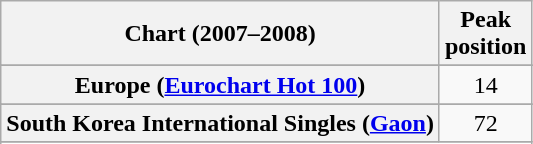<table class="wikitable sortable plainrowheaders" style="text-align:center">
<tr>
<th>Chart (2007–2008)</th>
<th>Peak<br>position</th>
</tr>
<tr>
</tr>
<tr>
</tr>
<tr>
</tr>
<tr>
</tr>
<tr>
</tr>
<tr>
</tr>
<tr>
</tr>
<tr>
<th scope="row">Europe (<a href='#'>Eurochart Hot 100</a>)</th>
<td>14</td>
</tr>
<tr>
</tr>
<tr>
</tr>
<tr>
</tr>
<tr>
</tr>
<tr>
</tr>
<tr>
</tr>
<tr>
</tr>
<tr>
</tr>
<tr>
</tr>
<tr>
<th scope="row">South Korea International Singles (<a href='#'>Gaon</a>)</th>
<td>72</td>
</tr>
<tr>
</tr>
<tr>
</tr>
<tr>
</tr>
<tr>
</tr>
<tr>
</tr>
<tr>
</tr>
<tr>
</tr>
<tr>
</tr>
<tr>
</tr>
<tr>
</tr>
</table>
